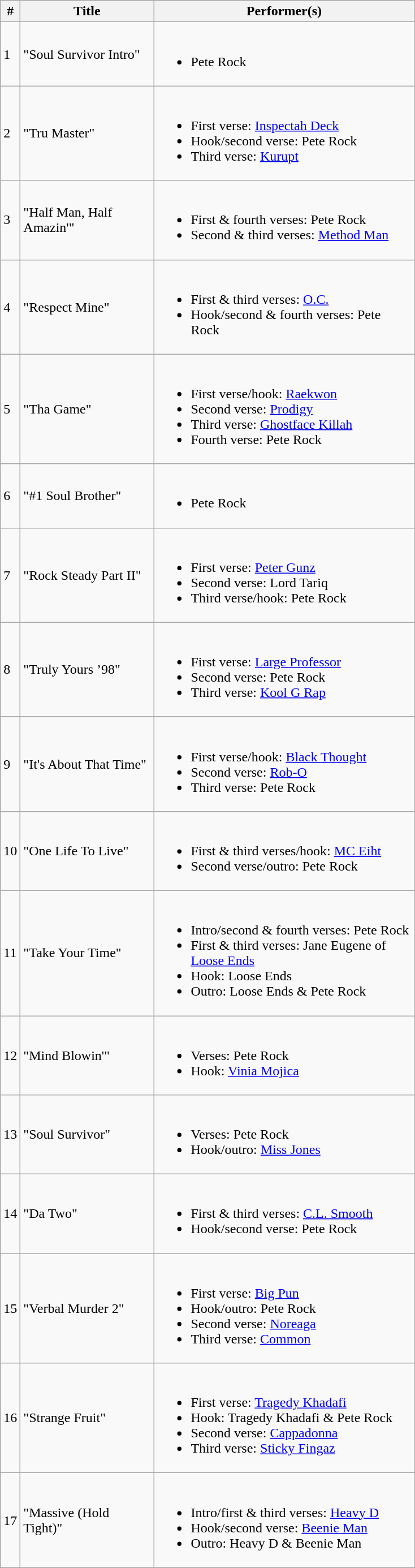<table class="wikitable">
<tr>
<th align="center">#</th>
<th align="center" width="150">Title</th>
<th align="center" width="300">Performer(s)</th>
</tr>
<tr>
<td>1</td>
<td>"Soul Survivor Intro"</td>
<td><br><ul><li>Pete Rock</li></ul></td>
</tr>
<tr>
<td>2</td>
<td>"Tru Master"</td>
<td><br><ul><li>First verse: <a href='#'>Inspectah Deck</a></li><li>Hook/second verse: Pete Rock</li><li>Third verse: <a href='#'>Kurupt</a></li></ul></td>
</tr>
<tr>
<td>3</td>
<td>"Half Man, Half Amazin'"</td>
<td><br><ul><li>First & fourth verses: Pete Rock</li><li>Second & third verses: <a href='#'>Method Man</a></li></ul></td>
</tr>
<tr>
<td>4</td>
<td>"Respect Mine"</td>
<td><br><ul><li>First & third verses: <a href='#'>O.C.</a></li><li>Hook/second & fourth verses: Pete Rock</li></ul></td>
</tr>
<tr>
<td>5</td>
<td>"Tha Game"</td>
<td><br><ul><li>First verse/hook: <a href='#'>Raekwon</a></li><li>Second verse: <a href='#'>Prodigy</a></li><li>Third verse: <a href='#'>Ghostface Killah</a></li><li>Fourth verse: Pete Rock</li></ul></td>
</tr>
<tr>
<td>6</td>
<td>"#1 Soul Brother"</td>
<td><br><ul><li>Pete Rock</li></ul></td>
</tr>
<tr>
<td>7</td>
<td>"Rock Steady Part II"</td>
<td><br><ul><li>First verse: <a href='#'>Peter Gunz</a></li><li>Second verse: Lord Tariq</li><li>Third verse/hook: Pete Rock</li></ul></td>
</tr>
<tr>
<td>8</td>
<td>"Truly Yours ’98"</td>
<td><br><ul><li>First verse: <a href='#'>Large Professor</a></li><li>Second verse: Pete Rock</li><li>Third verse: <a href='#'>Kool G Rap</a></li></ul></td>
</tr>
<tr>
<td>9</td>
<td>"It's About That Time"</td>
<td><br><ul><li>First verse/hook: <a href='#'>Black Thought</a></li><li>Second verse: <a href='#'>Rob-O</a></li><li>Third verse: Pete Rock</li></ul></td>
</tr>
<tr>
<td>10</td>
<td>"One Life To Live"</td>
<td><br><ul><li>First & third verses/hook: <a href='#'>MC Eiht</a></li><li>Second verse/outro: Pete Rock</li></ul></td>
</tr>
<tr>
<td>11</td>
<td>"Take Your Time"</td>
<td><br><ul><li>Intro/second & fourth verses: Pete Rock</li><li>First & third verses: Jane Eugene of <a href='#'>Loose Ends</a></li><li>Hook: Loose Ends</li><li>Outro: Loose Ends & Pete Rock</li></ul></td>
</tr>
<tr>
<td>12</td>
<td>"Mind Blowin'"</td>
<td><br><ul><li>Verses: Pete Rock</li><li>Hook: <a href='#'>Vinia Mojica</a></li></ul></td>
</tr>
<tr>
<td>13</td>
<td>"Soul Survivor"</td>
<td><br><ul><li>Verses: Pete Rock</li><li>Hook/outro: <a href='#'>Miss Jones</a></li></ul></td>
</tr>
<tr>
<td>14</td>
<td>"Da Two"</td>
<td><br><ul><li>First & third verses: <a href='#'>C.L. Smooth</a></li><li>Hook/second verse: Pete Rock</li></ul></td>
</tr>
<tr>
<td>15</td>
<td>"Verbal Murder 2"</td>
<td><br><ul><li>First verse: <a href='#'>Big Pun</a></li><li>Hook/outro: Pete Rock</li><li>Second verse: <a href='#'>Noreaga</a></li><li>Third verse: <a href='#'>Common</a></li></ul></td>
</tr>
<tr>
<td>16</td>
<td>"Strange Fruit"</td>
<td><br><ul><li>First verse: <a href='#'>Tragedy Khadafi</a></li><li>Hook: Tragedy Khadafi & Pete Rock</li><li>Second verse: <a href='#'>Cappadonna</a></li><li>Third verse: <a href='#'>Sticky Fingaz</a></li></ul></td>
</tr>
<tr>
<td>17</td>
<td>"Massive (Hold Tight)"</td>
<td><br><ul><li>Intro/first & third verses: <a href='#'>Heavy D</a></li><li>Hook/second verse: <a href='#'>Beenie Man</a></li><li>Outro: Heavy D & Beenie Man</li></ul></td>
</tr>
</table>
